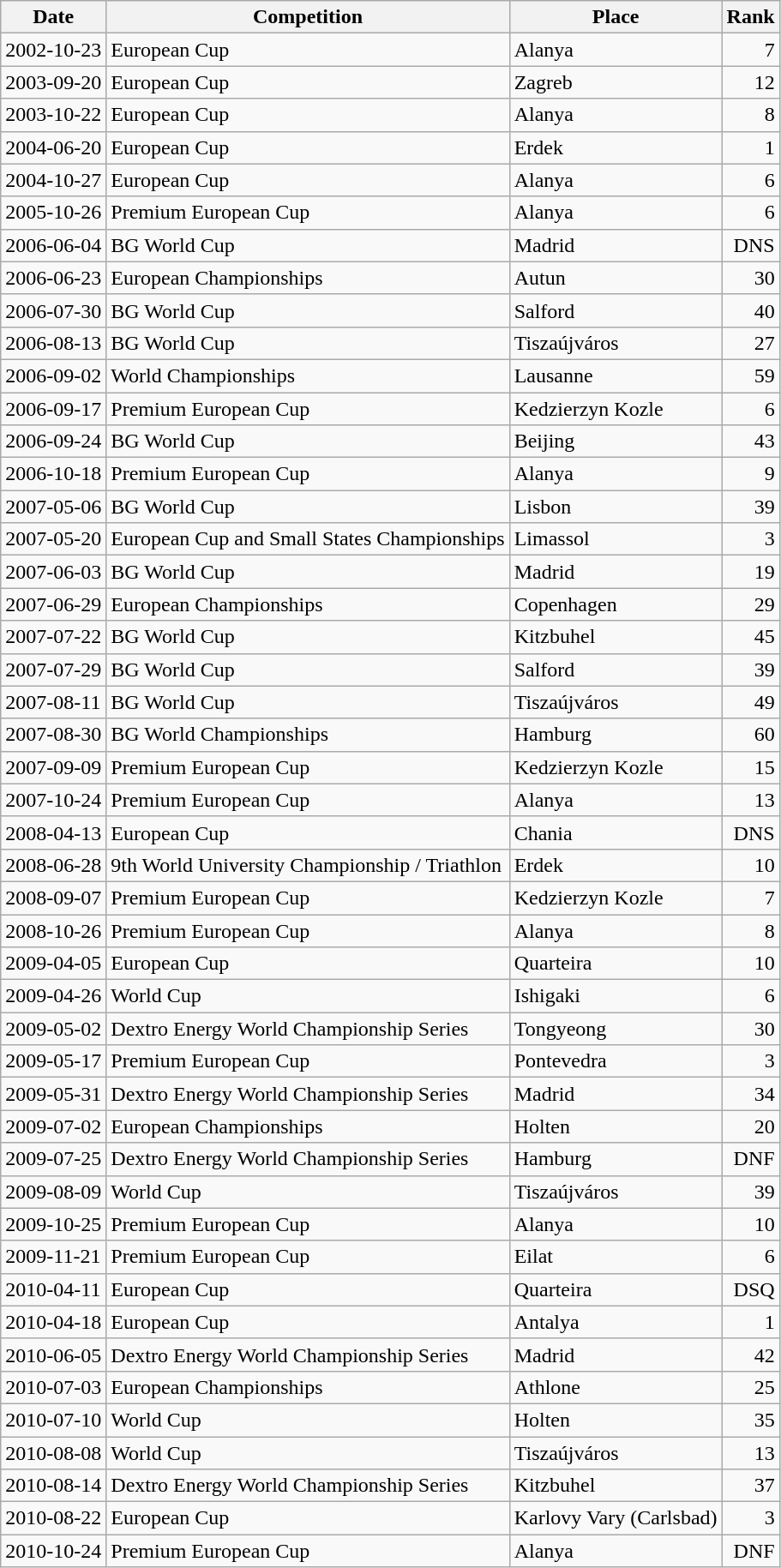<table class="wikitable sortable">
<tr>
<th>Date</th>
<th>Competition</th>
<th>Place</th>
<th>Rank</th>
</tr>
<tr>
<td>2002-10-23</td>
<td>European Cup</td>
<td>Alanya</td>
<td style="text-align:right">7</td>
</tr>
<tr>
<td>2003-09-20</td>
<td>European Cup</td>
<td>Zagreb</td>
<td style="text-align:right">12</td>
</tr>
<tr>
<td>2003-10-22</td>
<td>European Cup</td>
<td>Alanya</td>
<td style="text-align:right">8</td>
</tr>
<tr>
<td>2004-06-20</td>
<td>European Cup</td>
<td>Erdek</td>
<td style="text-align:right">1</td>
</tr>
<tr>
<td>2004-10-27</td>
<td>European Cup</td>
<td>Alanya</td>
<td style="text-align:right">6</td>
</tr>
<tr>
<td>2005-10-26</td>
<td>Premium European Cup</td>
<td>Alanya</td>
<td style="text-align:right">6</td>
</tr>
<tr>
<td>2006-06-04</td>
<td>BG World Cup</td>
<td>Madrid</td>
<td style="text-align:right">DNS</td>
</tr>
<tr>
<td>2006-06-23</td>
<td>European Championships</td>
<td>Autun</td>
<td style="text-align:right">30</td>
</tr>
<tr>
<td>2006-07-30</td>
<td>BG World Cup</td>
<td>Salford</td>
<td style="text-align:right">40</td>
</tr>
<tr>
<td>2006-08-13</td>
<td>BG World Cup</td>
<td>Tiszaújváros</td>
<td style="text-align:right">27</td>
</tr>
<tr>
<td>2006-09-02</td>
<td>World Championships</td>
<td>Lausanne</td>
<td style="text-align:right">59</td>
</tr>
<tr>
<td>2006-09-17</td>
<td>Premium European Cup</td>
<td>Kedzierzyn Kozle</td>
<td style="text-align:right">6</td>
</tr>
<tr>
<td>2006-09-24</td>
<td>BG World Cup</td>
<td>Beijing</td>
<td style="text-align:right">43</td>
</tr>
<tr>
<td>2006-10-18</td>
<td>Premium European Cup</td>
<td>Alanya</td>
<td style="text-align:right">9</td>
</tr>
<tr>
<td>2007-05-06</td>
<td>BG World Cup</td>
<td>Lisbon</td>
<td style="text-align:right">39</td>
</tr>
<tr>
<td>2007-05-20</td>
<td>European Cup and Small States Championships</td>
<td>Limassol</td>
<td style="text-align:right">3</td>
</tr>
<tr>
<td>2007-06-03</td>
<td>BG World Cup</td>
<td>Madrid</td>
<td style="text-align:right">19</td>
</tr>
<tr>
<td>2007-06-29</td>
<td>European Championships</td>
<td>Copenhagen</td>
<td style="text-align:right">29</td>
</tr>
<tr>
<td>2007-07-22</td>
<td>BG World Cup</td>
<td>Kitzbuhel</td>
<td style="text-align:right">45</td>
</tr>
<tr>
<td>2007-07-29</td>
<td>BG World Cup</td>
<td>Salford</td>
<td style="text-align:right">39</td>
</tr>
<tr>
<td>2007-08-11</td>
<td>BG World Cup</td>
<td>Tiszaújváros</td>
<td style="text-align:right">49</td>
</tr>
<tr>
<td>2007-08-30</td>
<td>BG World Championships</td>
<td>Hamburg</td>
<td style="text-align:right">60</td>
</tr>
<tr>
<td>2007-09-09</td>
<td>Premium European Cup</td>
<td>Kedzierzyn Kozle</td>
<td style="text-align:right">15</td>
</tr>
<tr>
<td>2007-10-24</td>
<td>Premium European Cup</td>
<td>Alanya</td>
<td style="text-align:right">13</td>
</tr>
<tr>
<td>2008-04-13</td>
<td>European Cup</td>
<td>Chania</td>
<td style="text-align:right">DNS</td>
</tr>
<tr>
<td>2008-06-28</td>
<td>9th World University Championship / Triathlon</td>
<td>Erdek</td>
<td style="text-align:right">10</td>
</tr>
<tr>
<td>2008-09-07</td>
<td>Premium European Cup</td>
<td>Kedzierzyn Kozle</td>
<td style="text-align:right">7</td>
</tr>
<tr>
<td>2008-10-26</td>
<td>Premium European Cup</td>
<td>Alanya</td>
<td style="text-align:right">8</td>
</tr>
<tr>
<td>2009-04-05</td>
<td>European Cup</td>
<td>Quarteira</td>
<td style="text-align:right">10</td>
</tr>
<tr>
<td>2009-04-26</td>
<td>World Cup</td>
<td>Ishigaki</td>
<td style="text-align:right">6</td>
</tr>
<tr>
<td>2009-05-02</td>
<td>Dextro Energy World Championship Series</td>
<td>Tongyeong</td>
<td style="text-align:right">30</td>
</tr>
<tr>
<td>2009-05-17</td>
<td>Premium European Cup</td>
<td>Pontevedra</td>
<td style="text-align:right">3</td>
</tr>
<tr>
<td>2009-05-31</td>
<td>Dextro Energy World Championship Series</td>
<td>Madrid</td>
<td style="text-align:right">34</td>
</tr>
<tr>
<td>2009-07-02</td>
<td>European Championships</td>
<td>Holten</td>
<td style="text-align:right">20</td>
</tr>
<tr>
<td>2009-07-25</td>
<td>Dextro Energy World Championship Series</td>
<td>Hamburg</td>
<td style="text-align:right">DNF</td>
</tr>
<tr>
<td>2009-08-09</td>
<td>World Cup</td>
<td>Tiszaújváros</td>
<td style="text-align:right">39</td>
</tr>
<tr>
<td>2009-10-25</td>
<td>Premium European Cup</td>
<td>Alanya</td>
<td style="text-align:right">10</td>
</tr>
<tr>
<td>2009-11-21</td>
<td>Premium European Cup</td>
<td>Eilat</td>
<td style="text-align:right">6</td>
</tr>
<tr>
<td>2010-04-11</td>
<td>European Cup</td>
<td>Quarteira</td>
<td style="text-align:right">DSQ</td>
</tr>
<tr>
<td>2010-04-18</td>
<td>European Cup</td>
<td>Antalya</td>
<td style="text-align:right">1</td>
</tr>
<tr>
<td>2010-06-05</td>
<td>Dextro Energy World Championship Series</td>
<td>Madrid</td>
<td style="text-align:right">42</td>
</tr>
<tr>
<td>2010-07-03</td>
<td>European Championships</td>
<td>Athlone</td>
<td style="text-align:right">25</td>
</tr>
<tr>
<td>2010-07-10</td>
<td>World Cup</td>
<td>Holten</td>
<td style="text-align:right">35</td>
</tr>
<tr>
<td>2010-08-08</td>
<td>World Cup</td>
<td>Tiszaújváros</td>
<td style="text-align:right">13</td>
</tr>
<tr>
<td>2010-08-14</td>
<td>Dextro Energy World Championship Series</td>
<td>Kitzbuhel</td>
<td style="text-align:right">37</td>
</tr>
<tr>
<td>2010-08-22</td>
<td>European Cup</td>
<td>Karlovy Vary (Carlsbad)</td>
<td style="text-align:right">3</td>
</tr>
<tr>
<td>2010-10-24</td>
<td>Premium European Cup</td>
<td>Alanya</td>
<td style="text-align:right">DNF</td>
</tr>
</table>
